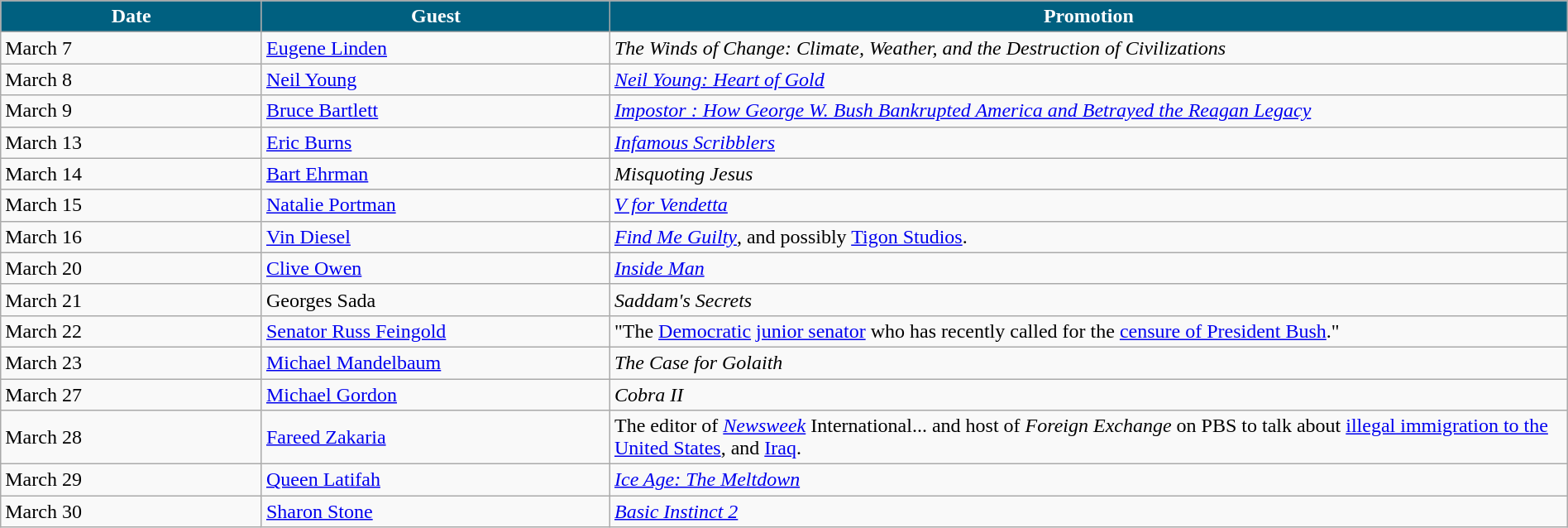<table class="wikitable" width="100%">
<tr bgcolor="#CCCCCC">
<th width="15%" style="background:#006080; color:#FFFFFF">Date</th>
<th width="20%" style="background:#006080; color:#FFFFFF">Guest</th>
<th width="55%" style="background:#006080; color:#FFFFFF">Promotion</th>
</tr>
<tr>
<td>March 7</td>
<td><a href='#'>Eugene Linden</a></td>
<td><em>The Winds of Change: Climate, Weather, and the Destruction of Civilizations</em></td>
</tr>
<tr>
<td>March 8</td>
<td><a href='#'>Neil Young</a></td>
<td><em><a href='#'>Neil Young: Heart of Gold</a></em></td>
</tr>
<tr>
<td>March 9</td>
<td><a href='#'>Bruce Bartlett</a></td>
<td><em><a href='#'>Impostor : How George W. Bush Bankrupted America and Betrayed the Reagan Legacy</a></em></td>
</tr>
<tr>
<td>March 13</td>
<td><a href='#'>Eric Burns</a></td>
<td><em><a href='#'>Infamous Scribblers</a></em></td>
</tr>
<tr>
<td>March 14</td>
<td><a href='#'>Bart Ehrman</a></td>
<td><em>Misquoting Jesus</em></td>
</tr>
<tr>
<td>March 15</td>
<td><a href='#'>Natalie Portman</a></td>
<td><em><a href='#'>V for Vendetta</a></em></td>
</tr>
<tr>
<td>March 16</td>
<td><a href='#'>Vin Diesel</a></td>
<td><em><a href='#'>Find Me Guilty</a></em>, and possibly <a href='#'>Tigon Studios</a>.</td>
</tr>
<tr>
<td>March 20</td>
<td><a href='#'>Clive Owen</a></td>
<td><em><a href='#'>Inside Man</a></em></td>
</tr>
<tr>
<td>March 21</td>
<td>Georges Sada</td>
<td><em>Saddam's Secrets</em></td>
</tr>
<tr>
<td>March 22</td>
<td><a href='#'>Senator Russ Feingold</a></td>
<td>"The <a href='#'>Democratic</a> <a href='#'>junior senator</a> who has recently called for the <a href='#'>censure of President Bush</a>."</td>
</tr>
<tr>
<td>March 23</td>
<td><a href='#'>Michael Mandelbaum</a></td>
<td><em>The Case for Golaith</em></td>
</tr>
<tr>
<td>March 27</td>
<td><a href='#'>Michael Gordon</a></td>
<td><em>Cobra II</em></td>
</tr>
<tr>
<td>March 28</td>
<td><a href='#'>Fareed Zakaria</a></td>
<td>The editor of <em><a href='#'>Newsweek</a></em> International... and host of <em>Foreign Exchange</em> on PBS to talk about <a href='#'>illegal immigration to the United States</a>, and <a href='#'>Iraq</a>.</td>
</tr>
<tr>
<td>March 29</td>
<td><a href='#'>Queen Latifah</a></td>
<td><em><a href='#'>Ice Age: The Meltdown</a></em></td>
</tr>
<tr>
<td>March 30</td>
<td><a href='#'>Sharon Stone</a></td>
<td><em><a href='#'>Basic Instinct 2</a></em></td>
</tr>
</table>
